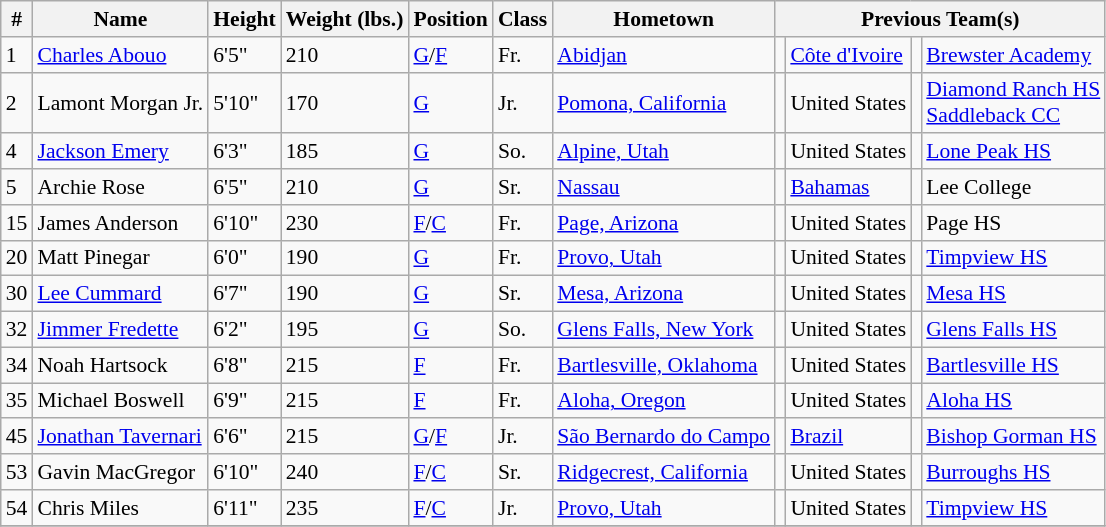<table class="wikitable" style="font-size: 90%">
<tr>
<th>#</th>
<th>Name</th>
<th>Height</th>
<th>Weight (lbs.)</th>
<th>Position</th>
<th>Class</th>
<th>Hometown</th>
<th colspan="4">Previous Team(s)</th>
</tr>
<tr>
<td>1</td>
<td><a href='#'>Charles Abouo</a></td>
<td>6'5"</td>
<td>210</td>
<td><a href='#'>G</a>/<a href='#'>F</a></td>
<td>Fr.</td>
<td><a href='#'>Abidjan</a></td>
<td></td>
<td><a href='#'>Côte d'Ivoire</a></td>
<td></td>
<td><a href='#'>Brewster Academy</a></td>
</tr>
<tr>
<td>2</td>
<td>Lamont Morgan Jr.</td>
<td>5'10"</td>
<td>170</td>
<td><a href='#'>G</a></td>
<td>Jr.</td>
<td><a href='#'>Pomona, California</a></td>
<td></td>
<td>United States</td>
<td></td>
<td><a href='#'>Diamond Ranch HS</a><br><a href='#'>Saddleback CC</a></td>
</tr>
<tr>
<td>4</td>
<td><a href='#'>Jackson Emery</a></td>
<td>6'3"</td>
<td>185</td>
<td><a href='#'>G</a></td>
<td>So.</td>
<td><a href='#'>Alpine, Utah</a></td>
<td></td>
<td>United States</td>
<td></td>
<td><a href='#'>Lone Peak HS</a></td>
</tr>
<tr>
<td>5</td>
<td>Archie Rose</td>
<td>6'5"</td>
<td>210</td>
<td><a href='#'>G</a></td>
<td>Sr.</td>
<td><a href='#'>Nassau</a></td>
<td></td>
<td><a href='#'>Bahamas</a></td>
<td></td>
<td>Lee College</td>
</tr>
<tr>
<td>15</td>
<td>James Anderson</td>
<td>6'10"</td>
<td>230</td>
<td><a href='#'>F</a>/<a href='#'>C</a></td>
<td>Fr.</td>
<td><a href='#'>Page, Arizona</a></td>
<td></td>
<td>United States</td>
<td></td>
<td>Page HS</td>
</tr>
<tr>
<td>20</td>
<td>Matt Pinegar</td>
<td>6'0"</td>
<td>190</td>
<td><a href='#'>G</a></td>
<td>Fr.</td>
<td><a href='#'>Provo, Utah</a></td>
<td></td>
<td>United States</td>
<td></td>
<td><a href='#'>Timpview HS</a></td>
</tr>
<tr>
<td>30</td>
<td><a href='#'>Lee Cummard</a></td>
<td>6'7"</td>
<td>190</td>
<td><a href='#'>G</a></td>
<td>Sr.</td>
<td><a href='#'>Mesa, Arizona</a></td>
<td></td>
<td>United States</td>
<td></td>
<td><a href='#'>Mesa HS</a></td>
</tr>
<tr>
<td>32</td>
<td><a href='#'>Jimmer Fredette</a></td>
<td>6'2"</td>
<td>195</td>
<td><a href='#'>G</a></td>
<td>So.</td>
<td><a href='#'>Glens Falls, New York</a></td>
<td></td>
<td>United States</td>
<td></td>
<td><a href='#'>Glens Falls HS</a></td>
</tr>
<tr>
<td>34</td>
<td>Noah Hartsock</td>
<td>6'8"</td>
<td>215</td>
<td><a href='#'>F</a></td>
<td>Fr.</td>
<td><a href='#'>Bartlesville, Oklahoma</a></td>
<td></td>
<td>United States</td>
<td></td>
<td><a href='#'>Bartlesville HS</a></td>
</tr>
<tr>
<td>35</td>
<td>Michael Boswell</td>
<td>6'9"</td>
<td>215</td>
<td><a href='#'>F</a></td>
<td>Fr.</td>
<td><a href='#'>Aloha, Oregon</a></td>
<td></td>
<td>United States</td>
<td></td>
<td><a href='#'>Aloha HS</a></td>
</tr>
<tr>
<td>45</td>
<td><a href='#'>Jonathan Tavernari</a></td>
<td>6'6"</td>
<td>215</td>
<td><a href='#'>G</a>/<a href='#'>F</a></td>
<td>Jr.</td>
<td><a href='#'>São Bernardo do Campo</a></td>
<td></td>
<td><a href='#'>Brazil</a></td>
<td></td>
<td><a href='#'>Bishop Gorman HS</a></td>
</tr>
<tr>
<td>53</td>
<td>Gavin MacGregor</td>
<td>6'10"</td>
<td>240</td>
<td><a href='#'>F</a>/<a href='#'>C</a></td>
<td>Sr.</td>
<td><a href='#'>Ridgecrest, California</a></td>
<td></td>
<td>United States</td>
<td></td>
<td><a href='#'>Burroughs HS</a></td>
</tr>
<tr>
<td>54</td>
<td>Chris Miles</td>
<td>6'11"</td>
<td>235</td>
<td><a href='#'>F</a>/<a href='#'>C</a></td>
<td>Jr.</td>
<td><a href='#'>Provo, Utah</a></td>
<td></td>
<td>United States</td>
<td></td>
<td><a href='#'>Timpview HS</a></td>
</tr>
<tr>
</tr>
</table>
